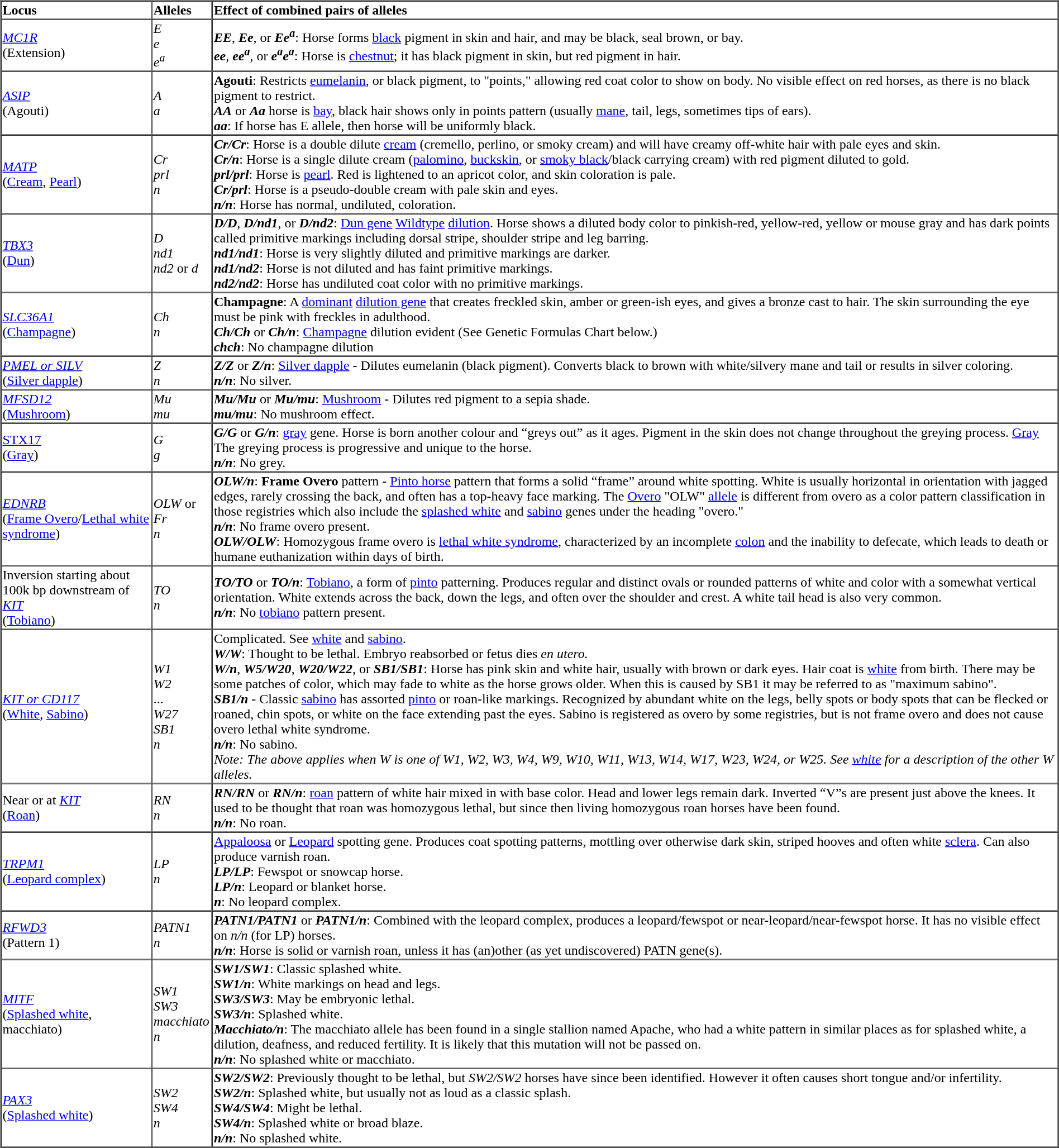<table cellspacing="0" border="1" style="background:white;">
<tr>
<td><strong>Locus</strong></td>
<td><strong>Alleles</strong></td>
<td><strong>Effect of combined pairs of alleles</strong></td>
</tr>
<tr>
<td><em><a href='#'>MC1R</a></em><br>(Extension)</td>
<td><em>E</em><br><em>e</em><br><em>e</em><sup><em>a</em></sup></td>
<td><strong><em>EE</em></strong>, <strong><em>Ee</em></strong>, or <strong><em>Ee<sup>a</sup></em></strong>: Horse forms <a href='#'>black</a> pigment in skin and hair, and may be black, seal brown, or bay.<br><strong><em>ee</em></strong>, <strong><em>ee<sup>a</sup></em></strong>, or <strong><em>e<sup>a</sup>e<sup>a</sup></em></strong>: Horse is <a href='#'>chestnut</a>; it has black pigment in skin, but red pigment in hair.</td>
</tr>
<tr>
<td><em><a href='#'>ASIP</a></em><br>(Agouti)</td>
<td><em>A</em><br><em>a</em></td>
<td><strong>Agouti</strong>: Restricts <a href='#'>eumelanin</a>, or black pigment, to "points," allowing red coat color to show on body. No visible effect on red horses, as there is no black pigment to restrict.<br><strong><em>AA</em></strong> or <strong><em>Aa</em></strong> horse is <a href='#'>bay</a>, black hair shows only in points pattern (usually <a href='#'>mane</a>, tail, legs, sometimes tips of ears).<br><strong><em>aa</em></strong>: If horse has E allele, then horse will be uniformly black.</td>
</tr>
<tr>
<td><em><a href='#'>MATP</a></em><br>(<a href='#'>Cream</a>, <a href='#'>Pearl</a>)</td>
<td><em>Cr</em><br><em>prl</em><br><em>n</em></td>
<td><strong><em>Cr/Cr</em></strong>: Horse is a double dilute <a href='#'>cream</a> (cremello, perlino, or smoky cream) and will have creamy off-white hair with pale eyes and skin.<br><strong><em>Cr/n</em></strong>: Horse is a single dilute cream (<a href='#'>palomino</a>, <a href='#'>buckskin</a>, or <a href='#'>smoky black</a>/black carrying cream) with red pigment diluted to gold.<br><strong><em>prl/prl</em></strong>: Horse is <a href='#'>pearl</a>. Red is lightened to an apricot color, and skin coloration is pale.<br><strong><em>Cr/prl</em></strong>: Horse is a pseudo-double cream with pale skin and eyes.<br><strong><em>n/n</em></strong>: Horse has normal, undiluted, coloration.</td>
</tr>
<tr>
<td><em><a href='#'>TBX3</a></em><br>(<a href='#'>Dun</a>)</td>
<td><em>D</em><br><em>nd1</em><br><em>nd2</em> or <em>d</em></td>
<td><strong><em>D/D</em></strong>, <strong><em>D/nd1</em></strong>, or <strong><em>D/nd2</em></strong>: <a href='#'>Dun gene</a> <a href='#'>Wildtype</a> <a href='#'>dilution</a>. Horse shows a diluted body color to pinkish-red, yellow-red, yellow or mouse gray and has dark points called primitive markings including dorsal stripe, shoulder stripe and leg barring.<br><strong><em>nd1/nd1</em></strong>: Horse is very slightly diluted and primitive markings are darker.<br><strong><em>nd1/nd2</em></strong>: Horse is not diluted and has faint primitive markings.<br><strong><em>nd2/nd2</em></strong>: Horse has undiluted coat color with no primitive markings.</td>
</tr>
<tr>
<td><em><a href='#'>SLC36A1</a></em><br>(<a href='#'>Champagne</a>)</td>
<td><em>Ch</em><br><em>n</em></td>
<td><strong>Champagne</strong>: A <a href='#'>dominant</a> <a href='#'>dilution gene</a> that creates freckled skin, amber or green-ish eyes, and gives a bronze cast to hair. The skin surrounding the eye must be pink with freckles in adulthood. <br><strong><em>Ch/Ch</em></strong> or <strong><em>Ch/n</em></strong>: <a href='#'>Champagne</a> dilution evident (See Genetic Formulas Chart below.)<br><strong><em>chch</em></strong>: No champagne dilution </td>
</tr>
<tr>
<td><em><a href='#'>PMEL or SILV</a></em><br>(<a href='#'>Silver dapple</a>)</td>
<td><em>Z</em><br><em>n</em></td>
<td><strong><em>Z/Z</em></strong> or <strong><em>Z/n</em></strong>: <a href='#'>Silver dapple</a> - Dilutes eumelanin (black pigment). Converts black to brown with white/silvery mane and tail or results in silver coloring.<br><strong><em>n/n</em></strong>: No silver.</td>
</tr>
<tr>
<td><em><a href='#'>MFSD12</a></em><br>(<a href='#'>Mushroom</a>)</td>
<td><em>Mu</em><br><em>mu</em></td>
<td><strong><em>Mu/Mu</em></strong> or <strong><em>Mu/mu</em></strong>: <a href='#'>Mushroom</a> - Dilutes red pigment to a sepia shade.<br><strong><em>mu/mu</em></strong>: No mushroom effect.</td>
</tr>
<tr>
<td><a href='#'>STX17</a><br>(<a href='#'>Gray</a>)</td>
<td><em>G</em><br><em>g</em></td>
<td><strong><em>G/G</em></strong> or <strong><em>G/n</em></strong>: <a href='#'>gray</a> gene. Horse is born another colour and “greys out” as it ages. Pigment in the skin does not change throughout the greying process. <a href='#'>Gray</a> The greying process is progressive and unique to the horse.<br><strong><em>n/n</em></strong>: No grey.</td>
</tr>
<tr>
<td><em><a href='#'>EDNRB</a></em><br>(<a href='#'>Frame Overo</a>/<a href='#'>Lethal white syndrome</a>)</td>
<td><em>OLW</em> or <em>Fr</em><br><em>n</em></td>
<td><strong><em>OLW/n</em></strong>: <strong>Frame Overo</strong> pattern - <a href='#'>Pinto horse</a> pattern that forms a solid “frame” around white spotting. White is usually horizontal in orientation with jagged edges, rarely crossing the back, and often has a top-heavy face marking. The <a href='#'>Overo</a> "OLW" <a href='#'>allele</a> is different from overo as a color pattern classification in those registries which also include the <a href='#'>splashed white</a> and <a href='#'>sabino</a> genes under the heading "overo."<br><strong><em>n/n</em></strong>: No frame overo present.<br><strong><em>OLW/OLW</em></strong>: Homozygous frame overo is <a href='#'>lethal white syndrome</a>, characterized by an incomplete <a href='#'>colon</a> and the inability to defecate, which leads to death or humane euthanization within days of birth.</td>
</tr>
<tr>
<td>Inversion starting about 100k bp downstream of <em><a href='#'>KIT</a></em><br>(<a href='#'>Tobiano</a>)</td>
<td><em>TO</em><br><em>n</em></td>
<td><strong><em>TO/TO</em></strong> or <strong><em>TO/n</em></strong>: <a href='#'>Tobiano</a>, a form of <a href='#'>pinto</a> patterning. Produces regular and distinct ovals or rounded patterns of white and color with a somewhat vertical orientation. White extends across the back, down the legs, and often over the shoulder and crest. A white tail head is also very common.<br><strong><em>n/n</em></strong>: No <a href='#'>tobiano</a> pattern present.</td>
</tr>
<tr>
<td><em><a href='#'>KIT or CD117</a></em><br>(<a href='#'>White</a>, <a href='#'>Sabino</a>)</td>
<td><em>W1</em><br><em>W2</em><br>...<br><em>W27</em><br><em>SB1</em><br><em>n</em></td>
<td>Complicated. See <a href='#'>white</a> and <a href='#'>sabino</a>.<br><strong><em>W/W</em></strong>: Thought to be lethal. Embryo reabsorbed or fetus dies <em>en utero.</em><br><strong><em>W/n</em></strong>, <strong><em>W5/W20</em></strong>, <strong><em>W20/W22</em></strong>, or <strong><em>SB1/SB1</em></strong>: Horse has pink skin and white hair, usually with brown or dark eyes. Hair coat is <a href='#'>white</a> from birth. There may be some patches of color, which may fade to white as the horse grows older. When this is caused by SB1 it may be referred to as "maximum sabino".<br><strong><em>SB1/n</em></strong> - Classic <a href='#'>sabino</a> has assorted <a href='#'>pinto</a> or roan-like markings. Recognized by abundant white on the legs, belly spots or body spots that can be flecked or roaned, chin spots, or white on the face extending past the eyes. Sabino is registered as overo by some registries, but is not frame overo and does not cause overo lethal white syndrome.<br><strong><em>n/n</em></strong>: No sabino.<br><em>Note: The above applies when W is one of W1, W2, W3, W4, W9, W10, W11, W13, W14, W17, W23, W24, or W25. See <a href='#'>white</a> for a description of the other W alleles.</em></td>
</tr>
<tr>
<td>Near or at <em><a href='#'>KIT</a></em><br>(<a href='#'>Roan</a>)</td>
<td><em>RN</em><br><em>n</em></td>
<td><strong><em>RN/RN</em></strong> or <strong><em>RN/n</em></strong>: <a href='#'>roan</a> pattern of white hair mixed in with base color. Head and lower legs remain dark. Inverted “V”s are present just above the knees. It used to be thought that roan was homozygous lethal, but since then living homozygous roan horses have been found.<br><strong><em>n/n</em></strong>: No roan.</td>
</tr>
<tr>
<td><em><a href='#'>TRPM1</a></em><br>(<a href='#'>Leopard complex</a>)</td>
<td><em>LP</em><br><em>n</em></td>
<td><a href='#'>Appaloosa</a> or <a href='#'>Leopard</a> spotting gene. Produces coat spotting patterns, mottling over otherwise dark skin, striped hooves and often white <a href='#'>sclera</a>. Can also produce varnish roan.<br><strong><em>LP/LP</em></strong>: Fewspot or snowcap horse.<br><strong><em>LP/n</em></strong>: Leopard or blanket horse.<br><strong><em>n</em></strong>: No leopard complex.</td>
</tr>
<tr>
<td><em><a href='#'>RFWD3</a></em><br>(Pattern 1)</td>
<td><em>PATN1</em><br><em>n</em></td>
<td><strong><em>PATN1/PATN1</em></strong> or <strong><em>PATN1/n</em></strong>: Combined with the leopard complex, produces a leopard/fewspot or near-leopard/near-fewspot horse. It has no visible effect on <em>n/n</em> (for LP) horses.<br><strong><em>n/n</em></strong>: Horse is solid or varnish roan, unless it has (an)other (as yet undiscovered) PATN gene(s).</td>
</tr>
<tr>
<td><em><a href='#'>MITF</a></em><br>(<a href='#'>Splashed white</a>, macchiato)</td>
<td><em>SW1</em><br><em>SW3</em><br><em>macchiato</em><br><em>n</em></td>
<td><strong><em>SW1/SW1</em></strong>: Classic splashed white.<br><strong><em>SW1/n</em></strong>: White markings on head and legs.<br><strong><em>SW3/SW3</em></strong>: May be embryonic lethal.<br><strong><em>SW3/n</em></strong>: Splashed white.<br><strong><em>Macchiato/n</em></strong>: The macchiato allele has been found in a single stallion named Apache, who had a white pattern in similar places as for splashed white, a dilution, deafness, and reduced fertility. It is likely that this mutation will not be passed on.<br><strong><em>n/n</em></strong>: No splashed white or macchiato.</td>
</tr>
<tr>
<td><em><a href='#'>PAX3</a></em><br>(<a href='#'>Splashed white</a>)</td>
<td><em>SW2</em><br><em>SW4</em><br><em>n</em></td>
<td><strong><em>SW2/SW2</em></strong>: Previously thought to  be lethal, but <em>SW2/SW2</em> horses have since been identified. However it often causes short tongue and/or infertility.<br><strong><em>SW2/n</em></strong>: Splashed white, but usually not as loud as a classic splash.<br><strong><em>SW4/SW4</em></strong>: Might be lethal.<br><strong><em>SW4/n</em></strong>: Splashed white or broad blaze.<br><strong><em>n/n</em></strong>: No splashed white.</td>
</tr>
</table>
